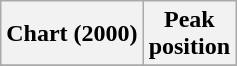<table class="wikitable plainrowheaders" style="text-align:center">
<tr>
<th scope="col">Chart (2000)</th>
<th scope="col">Peak<br> position</th>
</tr>
<tr>
</tr>
</table>
